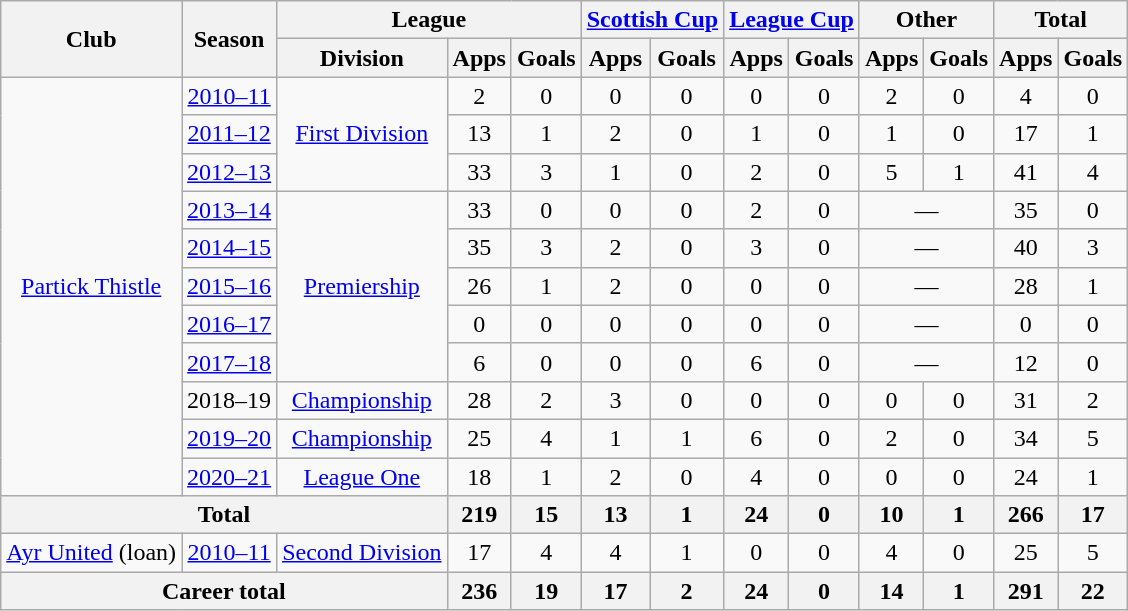<table class="wikitable" style="text-align: center">
<tr>
<th rowspan=2>Club</th>
<th rowspan=2>Season</th>
<th colspan=3>League</th>
<th colspan=2><a href='#'>Scottish Cup</a></th>
<th colspan=2><a href='#'>League Cup</a></th>
<th colspan=2>Other</th>
<th colspan=2>Total</th>
</tr>
<tr>
<th>Division</th>
<th>Apps</th>
<th>Goals</th>
<th>Apps</th>
<th>Goals</th>
<th>Apps</th>
<th>Goals</th>
<th>Apps</th>
<th>Goals</th>
<th>Apps</th>
<th>Goals</th>
</tr>
<tr>
<td rowspan="11"><a href='#'>Partick Thistle</a></td>
<td><a href='#'>2010–11</a></td>
<td rowspan="3"><a href='#'>First Division</a></td>
<td>2</td>
<td>0</td>
<td>0</td>
<td>0</td>
<td>0</td>
<td>0</td>
<td>2</td>
<td>0</td>
<td>4</td>
<td>0</td>
</tr>
<tr>
<td><a href='#'>2011–12</a></td>
<td>13</td>
<td>1</td>
<td>2</td>
<td>0</td>
<td>1</td>
<td>0</td>
<td>1</td>
<td>0</td>
<td>17</td>
<td>1</td>
</tr>
<tr>
<td><a href='#'>2012–13</a></td>
<td>33</td>
<td>3</td>
<td>1</td>
<td>0</td>
<td>2</td>
<td>0</td>
<td>5</td>
<td>1</td>
<td>41</td>
<td>4</td>
</tr>
<tr>
<td><a href='#'>2013–14</a></td>
<td rowspan="5"><a href='#'>Premiership</a></td>
<td>33</td>
<td>0</td>
<td>0</td>
<td>0</td>
<td>2</td>
<td>0</td>
<td colspan="2">—</td>
<td>35</td>
<td>0</td>
</tr>
<tr>
<td><a href='#'>2014–15</a></td>
<td>35</td>
<td>3</td>
<td>2</td>
<td>0</td>
<td>3</td>
<td>0</td>
<td colspan="2">—</td>
<td>40</td>
<td>3</td>
</tr>
<tr>
<td><a href='#'>2015–16</a></td>
<td>26</td>
<td>1</td>
<td>2</td>
<td>0</td>
<td>0</td>
<td>0</td>
<td colspan="2">—</td>
<td>28</td>
<td>1</td>
</tr>
<tr>
<td><a href='#'>2016–17</a></td>
<td>0</td>
<td>0</td>
<td>0</td>
<td>0</td>
<td>0</td>
<td>0</td>
<td colspan="2">—</td>
<td>0</td>
<td>0</td>
</tr>
<tr>
<td><a href='#'>2017–18</a></td>
<td>6</td>
<td>0</td>
<td>0</td>
<td>0</td>
<td>6</td>
<td>0</td>
<td colspan="2">—</td>
<td>12</td>
<td>0</td>
</tr>
<tr>
<td>2018–19</td>
<td><a href='#'>Championship</a></td>
<td>28</td>
<td>2</td>
<td>3</td>
<td>0</td>
<td>0</td>
<td>0</td>
<td>0</td>
<td>0</td>
<td>31</td>
<td>2</td>
</tr>
<tr>
<td><a href='#'>2019–20</a></td>
<td><a href='#'>Championship</a></td>
<td>25</td>
<td>4</td>
<td>1</td>
<td>1</td>
<td>6</td>
<td>0</td>
<td>2</td>
<td>0</td>
<td>34</td>
<td>5</td>
</tr>
<tr>
<td><a href='#'>2020–21</a></td>
<td><a href='#'>League One</a></td>
<td>18</td>
<td>1</td>
<td>2</td>
<td>0</td>
<td>4</td>
<td>0</td>
<td>0</td>
<td>0</td>
<td>24</td>
<td>1</td>
</tr>
<tr>
<th colspan="3">Total</th>
<th>219</th>
<th>15</th>
<th>13</th>
<th>1</th>
<th>24</th>
<th>0</th>
<th>10</th>
<th>1</th>
<th>266</th>
<th>17</th>
</tr>
<tr>
<td><a href='#'>Ayr United</a> (loan)</td>
<td><a href='#'>2010–11</a></td>
<td><a href='#'>Second Division</a></td>
<td>17</td>
<td>4</td>
<td>4</td>
<td>1</td>
<td>0</td>
<td>0</td>
<td>4</td>
<td>0</td>
<td>25</td>
<td>5</td>
</tr>
<tr>
<th colspan="3">Career total</th>
<th>236</th>
<th>19</th>
<th>17</th>
<th>2</th>
<th>24</th>
<th>0</th>
<th>14</th>
<th>1</th>
<th>291</th>
<th>22</th>
</tr>
</table>
